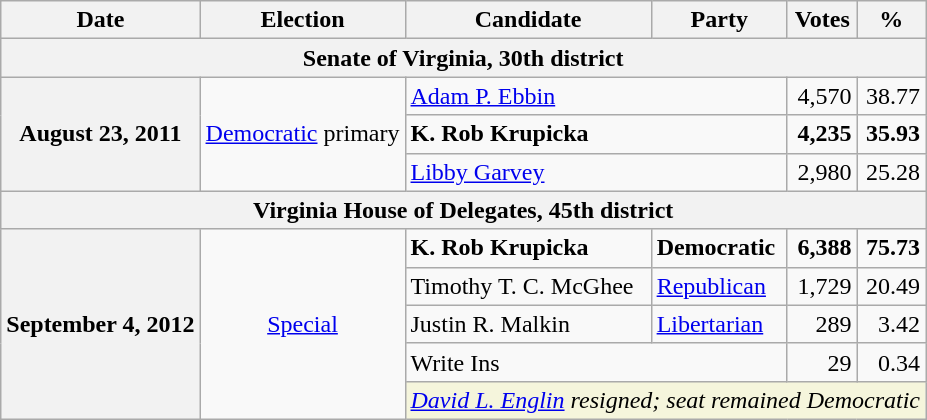<table class="wikitable">
<tr>
<th>Date</th>
<th>Election</th>
<th>Candidate</th>
<th>Party</th>
<th>Votes</th>
<th>%</th>
</tr>
<tr>
<th colspan="6">Senate of Virginia, 30th district</th>
</tr>
<tr>
<th rowspan="3">August 23, 2011</th>
<td rowspan="3" ><a href='#'>Democratic</a> primary</td>
<td colspan="2"><a href='#'>Adam P. Ebbin</a></td>
<td align="right">4,570</td>
<td align="right">38.77</td>
</tr>
<tr>
<td colspan="2"><strong>K. Rob Krupicka</strong></td>
<td align="right"><strong>4,235</strong></td>
<td align="right"><strong>35.93</strong></td>
</tr>
<tr>
<td colspan="2"><a href='#'>Libby Garvey</a></td>
<td align="right">2,980</td>
<td align="right">25.28</td>
</tr>
<tr>
<th colspan="6">Virginia House of Delegates, 45th district</th>
</tr>
<tr>
<th rowspan="5">September 4, 2012</th>
<td rowspan="5" align="center"><a href='#'>Special</a></td>
<td><strong>K. Rob Krupicka</strong></td>
<td><strong>Democratic</strong></td>
<td align="right"><strong>6,388</strong></td>
<td align="right"><strong>75.73</strong></td>
</tr>
<tr>
<td>Timothy T. C. McGhee</td>
<td><a href='#'>Republican</a></td>
<td align="right">1,729</td>
<td align="right">20.49</td>
</tr>
<tr>
<td>Justin R. Malkin</td>
<td><a href='#'>Libertarian</a></td>
<td align="right">289</td>
<td align="right">3.42</td>
</tr>
<tr>
<td colspan="2">Write Ins</td>
<td align="right">29</td>
<td align="right">0.34</td>
</tr>
<tr>
<td colspan="4" style="background:Beige"><em><a href='#'>David L. Englin</a> resigned; seat remained Democratic</em></td>
</tr>
</table>
